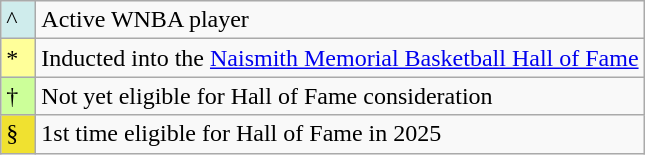<table class="wikitable">
<tr>
<td style="background:#CFECEC; width:1em">^</td>
<td>Active WNBA player</td>
</tr>
<tr>
<td style="background:#FFFF99; width:1em">*</td>
<td>Inducted into the <a href='#'>Naismith Memorial Basketball Hall of Fame</a></td>
</tr>
<tr>
<td style="background:#CCFF99; width:1em">†</td>
<td>Not yet eligible for Hall of Fame consideration</td>
</tr>
<tr>
<td style="background:#F0E130; width:1em">§</td>
<td>1st time eligible for Hall of Fame in 2025</td>
</tr>
</table>
